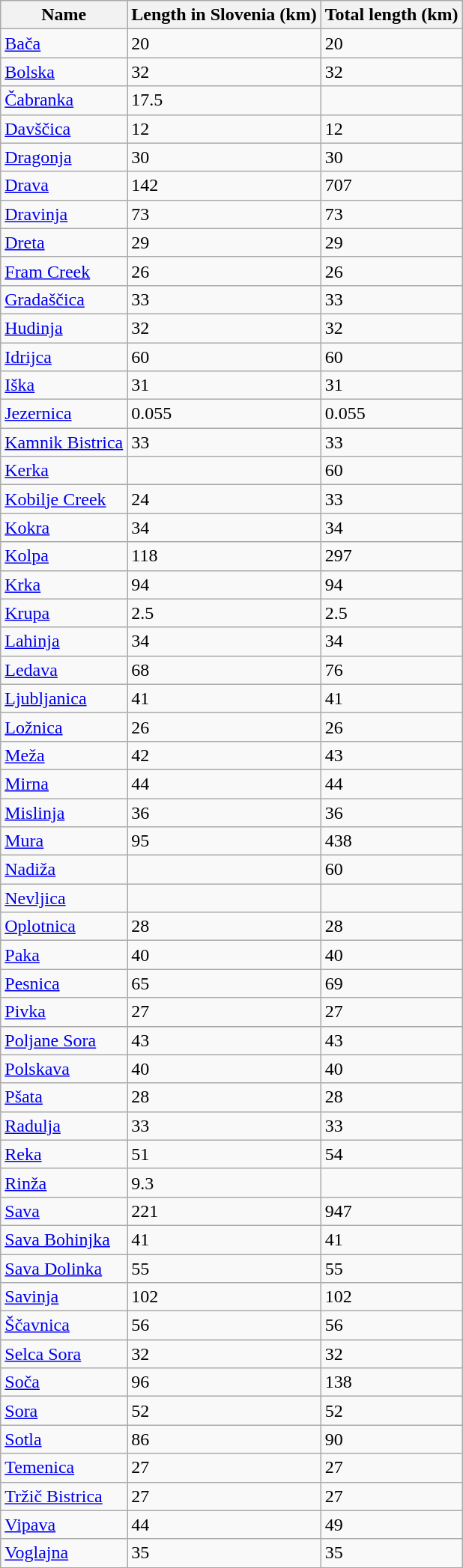<table class="wikitable sortable">
<tr>
<th align=left>Name</th>
<th>Length in Slovenia (km)</th>
<th>Total length (km)</th>
</tr>
<tr>
<td><a href='#'>Bača</a></td>
<td align=left>20</td>
<td>20</td>
</tr>
<tr>
<td><a href='#'>Bolska</a></td>
<td align=left>32</td>
<td>32</td>
</tr>
<tr>
<td><a href='#'>Čabranka</a></td>
<td align=left>17.5</td>
<td></td>
</tr>
<tr>
<td><a href='#'>Davščica</a></td>
<td align=left>12</td>
<td>12</td>
</tr>
<tr>
<td><a href='#'>Dragonja</a></td>
<td align=left>30</td>
<td>30</td>
</tr>
<tr>
<td><a href='#'>Drava</a></td>
<td align=left>142</td>
<td>707</td>
</tr>
<tr>
<td><a href='#'>Dravinja</a></td>
<td align=left>73</td>
<td>73</td>
</tr>
<tr>
<td><a href='#'>Dreta</a></td>
<td align=left>29</td>
<td>29</td>
</tr>
<tr>
<td><a href='#'>Fram Creek</a></td>
<td align=left>26</td>
<td>26</td>
</tr>
<tr>
<td><a href='#'>Gradaščica</a></td>
<td align=left>33</td>
<td>33</td>
</tr>
<tr>
<td><a href='#'>Hudinja</a></td>
<td align=left>32</td>
<td>32</td>
</tr>
<tr>
<td><a href='#'>Idrijca</a></td>
<td align=left>60</td>
<td>60</td>
</tr>
<tr>
<td><a href='#'>Iška</a></td>
<td align=left>31</td>
<td>31</td>
</tr>
<tr>
<td><a href='#'>Jezernica</a></td>
<td align=left>0.055</td>
<td>0.055</td>
</tr>
<tr>
<td><a href='#'>Kamnik Bistrica</a></td>
<td align=left>33</td>
<td>33</td>
</tr>
<tr>
<td><a href='#'>Kerka</a></td>
<td></td>
<td>60</td>
</tr>
<tr>
<td><a href='#'>Kobilje Creek</a></td>
<td align=left>24</td>
<td>33</td>
</tr>
<tr>
<td><a href='#'>Kokra</a></td>
<td align=left>34</td>
<td>34</td>
</tr>
<tr>
<td><a href='#'>Kolpa</a></td>
<td align=left>118</td>
<td>297</td>
</tr>
<tr>
<td><a href='#'>Krka</a></td>
<td align=left>94</td>
<td>94</td>
</tr>
<tr>
<td><a href='#'>Krupa</a></td>
<td align=left>2.5</td>
<td>2.5</td>
</tr>
<tr>
<td><a href='#'>Lahinja</a></td>
<td align=left>34</td>
<td>34</td>
</tr>
<tr>
<td><a href='#'>Ledava</a></td>
<td align=left>68</td>
<td>76</td>
</tr>
<tr>
<td><a href='#'>Ljubljanica</a></td>
<td align=left>41</td>
<td>41</td>
</tr>
<tr>
<td><a href='#'>Ložnica</a></td>
<td align=left>26</td>
<td>26</td>
</tr>
<tr>
<td><a href='#'>Meža</a></td>
<td align=left>42</td>
<td>43</td>
</tr>
<tr>
<td><a href='#'>Mirna</a></td>
<td align=left>44</td>
<td>44</td>
</tr>
<tr>
<td><a href='#'>Mislinja</a></td>
<td align=left>36</td>
<td>36</td>
</tr>
<tr>
<td><a href='#'>Mura</a></td>
<td align=left>95</td>
<td>438</td>
</tr>
<tr>
<td><a href='#'>Nadiža</a></td>
<td align=left></td>
<td>60</td>
</tr>
<tr>
<td><a href='#'>Nevljica</a></td>
<td></td>
<td></td>
</tr>
<tr>
<td><a href='#'>Oplotnica</a></td>
<td align=left>28</td>
<td>28</td>
</tr>
<tr>
<td><a href='#'>Paka</a></td>
<td align=left>40</td>
<td>40</td>
</tr>
<tr>
<td><a href='#'>Pesnica</a></td>
<td align=left>65</td>
<td>69</td>
</tr>
<tr>
<td><a href='#'>Pivka</a></td>
<td align=left>27</td>
<td>27</td>
</tr>
<tr>
<td><a href='#'>Poljane Sora</a></td>
<td align=left>43</td>
<td>43</td>
</tr>
<tr>
<td><a href='#'>Polskava</a></td>
<td align=left>40</td>
<td>40</td>
</tr>
<tr>
<td><a href='#'>Pšata</a></td>
<td align=left>28</td>
<td>28</td>
</tr>
<tr>
<td><a href='#'>Radulja</a></td>
<td align=left>33</td>
<td>33</td>
</tr>
<tr>
<td><a href='#'>Reka</a></td>
<td align=left>51</td>
<td>54</td>
</tr>
<tr>
<td><a href='#'>Rinža</a></td>
<td align=left>9.3</td>
<td></td>
</tr>
<tr>
<td><a href='#'>Sava</a></td>
<td align=left>221</td>
<td>947</td>
</tr>
<tr>
<td><a href='#'>Sava Bohinjka</a></td>
<td align=left>41</td>
<td>41</td>
</tr>
<tr>
<td><a href='#'>Sava Dolinka</a></td>
<td align=left>55</td>
<td>55</td>
</tr>
<tr>
<td><a href='#'>Savinja</a></td>
<td align=left>102</td>
<td>102</td>
</tr>
<tr>
<td><a href='#'>Ščavnica</a></td>
<td align=left>56</td>
<td>56</td>
</tr>
<tr>
<td><a href='#'>Selca Sora</a></td>
<td align=left>32</td>
<td>32</td>
</tr>
<tr>
<td><a href='#'>Soča</a></td>
<td align=left>96</td>
<td>138</td>
</tr>
<tr>
<td><a href='#'>Sora</a></td>
<td align=left>52</td>
<td>52</td>
</tr>
<tr>
<td><a href='#'>Sotla</a></td>
<td align=left>86</td>
<td>90</td>
</tr>
<tr>
<td><a href='#'>Temenica</a></td>
<td align=left>27</td>
<td>27</td>
</tr>
<tr>
<td><a href='#'>Tržič Bistrica</a></td>
<td align=left>27</td>
<td>27</td>
</tr>
<tr>
<td><a href='#'>Vipava</a></td>
<td align=left>44</td>
<td>49</td>
</tr>
<tr>
<td><a href='#'>Voglajna</a></td>
<td align=left>35</td>
<td>35</td>
</tr>
</table>
